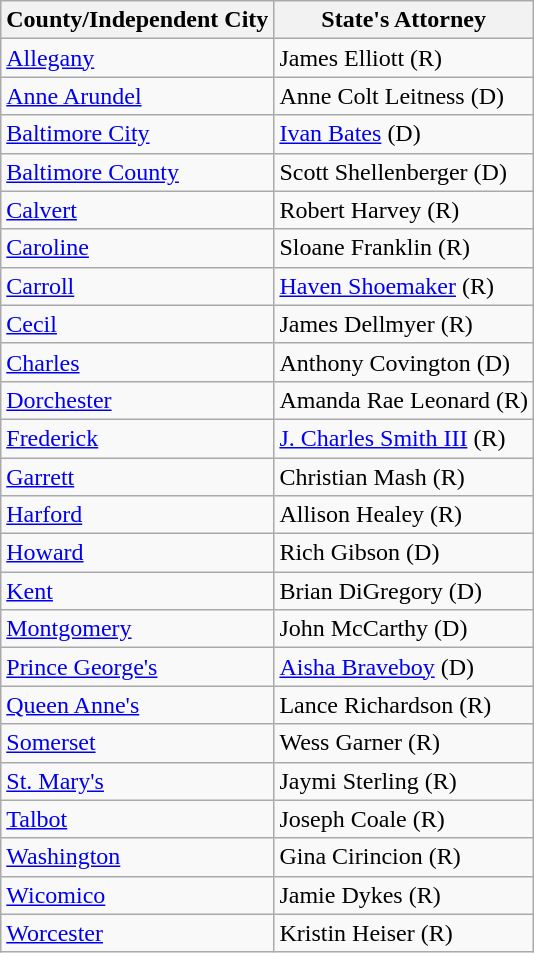<table class="wikitable">
<tr>
<th>County/Independent City</th>
<th>State's Attorney</th>
</tr>
<tr>
<td><a href='#'>Allegany</a></td>
<td>James Elliott (R)</td>
</tr>
<tr>
<td><a href='#'>Anne Arundel</a></td>
<td>Anne Colt Leitness (D)</td>
</tr>
<tr>
<td><a href='#'>Baltimore City</a></td>
<td><a href='#'>Ivan Bates</a> (D)</td>
</tr>
<tr>
<td><a href='#'>Baltimore County</a></td>
<td>Scott Shellenberger (D)</td>
</tr>
<tr>
<td><a href='#'>Calvert</a></td>
<td>Robert Harvey (R)</td>
</tr>
<tr>
<td><a href='#'>Caroline</a></td>
<td>Sloane Franklin (R)</td>
</tr>
<tr>
<td><a href='#'>Carroll</a></td>
<td><a href='#'>Haven Shoemaker</a> (R)</td>
</tr>
<tr>
<td><a href='#'>Cecil</a></td>
<td>James Dellmyer (R)</td>
</tr>
<tr>
<td><a href='#'>Charles</a></td>
<td>Anthony Covington (D)</td>
</tr>
<tr>
<td><a href='#'>Dorchester</a></td>
<td>Amanda Rae Leonard (R)</td>
</tr>
<tr>
<td><a href='#'>Frederick</a></td>
<td><a href='#'>J. Charles Smith III</a> (R)</td>
</tr>
<tr>
<td><a href='#'>Garrett</a></td>
<td>Christian Mash (R)</td>
</tr>
<tr>
<td><a href='#'>Harford</a></td>
<td>Allison Healey (R)</td>
</tr>
<tr>
<td><a href='#'>Howard</a></td>
<td>Rich Gibson (D)</td>
</tr>
<tr>
<td><a href='#'>Kent</a></td>
<td>Brian DiGregory (D)</td>
</tr>
<tr>
<td><a href='#'>Montgomery</a></td>
<td>John McCarthy (D)</td>
</tr>
<tr>
<td><a href='#'>Prince George's</a></td>
<td><a href='#'>Aisha Braveboy</a> (D)</td>
</tr>
<tr>
<td><a href='#'>Queen Anne's</a></td>
<td>Lance Richardson (R)</td>
</tr>
<tr>
<td><a href='#'>Somerset</a></td>
<td>Wess Garner (R)</td>
</tr>
<tr>
<td><a href='#'>St. Mary's</a></td>
<td>Jaymi Sterling (R)</td>
</tr>
<tr>
<td><a href='#'>Talbot</a></td>
<td>Joseph Coale (R)</td>
</tr>
<tr>
<td><a href='#'>Washington</a></td>
<td>Gina Cirincion (R)</td>
</tr>
<tr>
<td><a href='#'>Wicomico</a></td>
<td>Jamie Dykes (R)</td>
</tr>
<tr>
<td><a href='#'>Worcester</a></td>
<td>Kristin Heiser (R)</td>
</tr>
</table>
